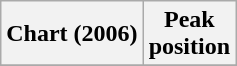<table class="wikitable">
<tr>
<th>Chart (2006)</th>
<th>Peak<br>position</th>
</tr>
<tr>
</tr>
</table>
